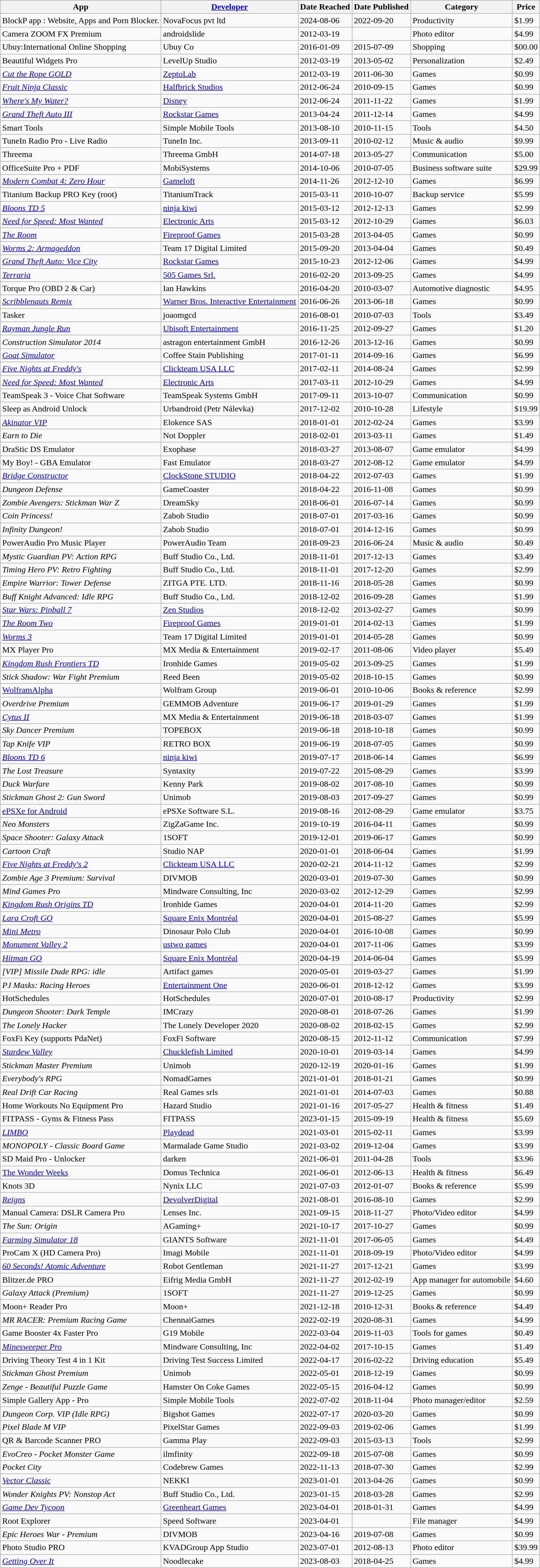<table class="wikitable sortable">
<tr>
<th>App</th>
<th><a href='#'>Developer</a></th>
<th>Date Reached</th>
<th>Date Published</th>
<th>Category</th>
<th>Price</th>
</tr>
<tr>
<td>BlockP app : Website, Apps and Porn Blocker.</td>
<td>NovaFocus pvt ltd</td>
<td>2024-08-06</td>
<td>2022-09-20</td>
<td>Productivity</td>
<td>$1.99</td>
</tr>
<tr>
<td>Camera ZOOM FX Premium</td>
<td>androidslide</td>
<td>2012-03-19</td>
<td></td>
<td>Photo editor</td>
<td>$4.99</td>
</tr>
<tr>
<td>Ubuy:International Online Shopping</td>
<td>Ubuy Co</td>
<td>2016-01-09</td>
<td>2015-07-09</td>
<td>Shopping</td>
<td>$00.00</td>
</tr>
<tr>
<td>Beautiful Widgets Pro</td>
<td>LevelUp Studio</td>
<td>2012-03-19</td>
<td>2013-05-02</td>
<td>Personalization</td>
<td>$2.49</td>
</tr>
<tr>
<td><em><a href='#'>Cut the Rope GOLD</a></em></td>
<td><a href='#'>ZeptoLab</a></td>
<td>2012-03-19</td>
<td>2011-06-30</td>
<td>Games</td>
<td>$0.99</td>
</tr>
<tr>
<td><em><a href='#'>Fruit Ninja Classic</a></em></td>
<td><a href='#'>Halfbrick Studios</a></td>
<td>2012-06-24</td>
<td>2010-09-15</td>
<td>Games</td>
<td>$0.99</td>
</tr>
<tr>
<td><em><a href='#'>Where's My Water?</a></em></td>
<td><a href='#'>Disney</a></td>
<td>2012-06-24</td>
<td>2011-11-22</td>
<td>Games</td>
<td>$1.99</td>
</tr>
<tr>
<td><em><a href='#'>Grand Theft Auto III</a></em></td>
<td><a href='#'>Rockstar Games</a></td>
<td>2013-04-24</td>
<td>2011-12-14</td>
<td>Games</td>
<td>$4.99</td>
</tr>
<tr>
<td>Smart Tools</td>
<td>Simple Mobile Tools</td>
<td>2013-08-10</td>
<td>2010-11-15</td>
<td>Tools</td>
<td>$4.50</td>
</tr>
<tr>
<td>TuneIn Radio Pro - Live Radio</td>
<td>TuneIn Inc.</td>
<td>2013-09-11</td>
<td>2010-02-12</td>
<td>Music & audio</td>
<td>$9.99</td>
</tr>
<tr>
<td>Threema</td>
<td>Threema GmbH</td>
<td>2014-07-18</td>
<td>2013-05-27</td>
<td>Communication</td>
<td>$5.00</td>
</tr>
<tr>
<td>OfficeSuite Pro + PDF</td>
<td>MobiSystems</td>
<td>2014-10-06</td>
<td>2010-07-05</td>
<td>Business software suite</td>
<td>$29.99</td>
</tr>
<tr>
<td><em><a href='#'>Modern Combat 4: Zero Hour</a></em></td>
<td><a href='#'>Gameloft</a></td>
<td>2014-11-26</td>
<td>2012-12-10</td>
<td>Games</td>
<td>$6.99</td>
</tr>
<tr>
<td>Titanium Backup PRO Key (root)</td>
<td>TitaniumTrack</td>
<td>2015-03-11</td>
<td>2010-10-07</td>
<td>Backup service</td>
<td>$5.99</td>
</tr>
<tr>
<td><em><a href='#'>Bloons TD 5</a></em></td>
<td><a href='#'>ninja kiwi</a></td>
<td>2015-03-12</td>
<td>2012-12-13</td>
<td>Games</td>
<td>$2.99</td>
</tr>
<tr>
<td><em><a href='#'>Need for Speed: Most Wanted</a></em></td>
<td><a href='#'>Electronic Arts</a></td>
<td>2015-03-12</td>
<td>2012-10-29</td>
<td>Games</td>
<td>$6.03</td>
</tr>
<tr>
<td><em><a href='#'>The Room</a></em></td>
<td><a href='#'>Fireproof Games</a></td>
<td>2015-03-28</td>
<td>2013-04-05</td>
<td>Games</td>
<td>$0.99</td>
</tr>
<tr>
<td><em><a href='#'>Worms 2: Armageddon</a></em></td>
<td>Team 17 Digital Limited</td>
<td>2015-09-20</td>
<td>2013-04-04</td>
<td>Games</td>
<td>$0.49</td>
</tr>
<tr>
<td><em><a href='#'>Grand Theft Auto: Vice City</a></em></td>
<td><a href='#'>Rockstar Games</a></td>
<td>2015-10-23</td>
<td>2012-12-06</td>
<td>Games</td>
<td>$4.99</td>
</tr>
<tr>
<td><em><a href='#'>Terraria</a></em></td>
<td><a href='#'>505 Games Srl.</a></td>
<td>2016-02-20</td>
<td>2013-09-25</td>
<td>Games</td>
<td>$4.99</td>
</tr>
<tr>
<td>Torque Pro (OBD 2 & Car)</td>
<td>Ian Hawkins</td>
<td>2016-04-20</td>
<td>2010-03-07</td>
<td>Automotive diagnostic</td>
<td>$4.95</td>
</tr>
<tr>
<td><em><a href='#'>Scribblenauts Remix</a></em></td>
<td><a href='#'>Warner Bros. Interactive Entertainment</a></td>
<td>2016-06-26</td>
<td>2013-06-18</td>
<td>Games</td>
<td>$0.99</td>
</tr>
<tr>
<td>Tasker</td>
<td>joaomgcd</td>
<td>2016-08-01</td>
<td>2010-07-03</td>
<td>Tools</td>
<td>$3.49</td>
</tr>
<tr>
<td><em><a href='#'>Rayman Jungle Run</a></em></td>
<td><a href='#'>Ubisoft Entertainment</a></td>
<td>2016-11-25</td>
<td>2012-09-27</td>
<td>Games</td>
<td>$1.20</td>
</tr>
<tr>
<td><em>Construction Simulator 2014</em></td>
<td>astragon entertainment GmbH</td>
<td>2016-12-26</td>
<td>2013-12-16</td>
<td>Games</td>
<td>$0.99</td>
</tr>
<tr>
<td><em><a href='#'>Goat Simulator</a></em></td>
<td>Coffee Stain Publishing</td>
<td>2017-01-11</td>
<td>2014-09-16</td>
<td>Games</td>
<td>$6.99</td>
</tr>
<tr>
<td><em><a href='#'>Five Nights at Freddy's</a></em></td>
<td><a href='#'>Clickteam USA LLC</a></td>
<td>2017-02-11</td>
<td>2014-08-24</td>
<td>Games</td>
<td>$2.99</td>
</tr>
<tr>
<td><em><a href='#'>Need for Speed: Most Wanted</a></em></td>
<td><a href='#'>Electronic Arts</a></td>
<td>2017-03-11</td>
<td>2012-10-29</td>
<td>Games</td>
<td>$4.99</td>
</tr>
<tr>
<td>TeamSpeak 3 - Voice Chat Software</td>
<td>TeamSpeak Systems GmbH</td>
<td>2017-09-11</td>
<td>2013-10-07</td>
<td>Communication</td>
<td>$0.99</td>
</tr>
<tr>
<td>Sleep as Android Unlock</td>
<td>Urbandroid (Petr Nálevka)</td>
<td>2017-12-02</td>
<td>2010-10-28</td>
<td>Lifestyle</td>
<td>$19.99</td>
</tr>
<tr>
<td><em><a href='#'>Akinator VIP</a></em></td>
<td>Elokence SAS</td>
<td>2018-01-01</td>
<td>2012-02-24</td>
<td>Games</td>
<td>$3.99</td>
</tr>
<tr>
<td><em>Earn to Die</em></td>
<td>Not Doppler</td>
<td>2018-02-01</td>
<td>2013-03-11</td>
<td>Games</td>
<td>$1.49</td>
</tr>
<tr>
<td>DraStic DS Emulator</td>
<td>Exophase</td>
<td>2018-03-27</td>
<td>2013-08-07</td>
<td>Game emulator</td>
<td>$4.99</td>
</tr>
<tr>
<td>My Boy! - GBA Emulator</td>
<td>Fast Emulator</td>
<td>2018-03-27</td>
<td>2012-08-12</td>
<td>Game emulator</td>
<td>$4.99</td>
</tr>
<tr>
<td><em><a href='#'>Bridge Constructor</a></em></td>
<td><a href='#'>ClockStone STUDIO</a></td>
<td>2018-04-22</td>
<td>2012-07-03</td>
<td>Games</td>
<td>$1.99</td>
</tr>
<tr>
<td><em>Dungeon Defense</em></td>
<td>GameCoaster</td>
<td>2018-04-22</td>
<td>2016-11-08</td>
<td>Games</td>
<td>$0.99</td>
</tr>
<tr>
<td><em>Zombie Avengers: Stickman War Z</em></td>
<td>DreamSky</td>
<td>2018-06-01</td>
<td>2016-07-14</td>
<td>Games</td>
<td>$0.99</td>
</tr>
<tr>
<td><em>Coin Princess!</em></td>
<td>Zabob Studio</td>
<td>2018-07-01</td>
<td>2017-03-16</td>
<td>Games</td>
<td>$0.99</td>
</tr>
<tr>
<td><em>Infinity Dungeon!</em></td>
<td>Zabob Studio</td>
<td>2018-07-01</td>
<td>2014-12-16</td>
<td>Games</td>
<td>$0.99</td>
</tr>
<tr>
<td>PowerAudio Pro Music Player</td>
<td>PowerAudio Team</td>
<td>2018-09-23</td>
<td>2016-06-24</td>
<td>Music & audio</td>
<td>$0.49</td>
</tr>
<tr>
<td><em>Mystic Guardian PV: Action RPG</em></td>
<td>Buff Studio Co., Ltd.</td>
<td>2018-11-01</td>
<td>2017-12-13</td>
<td>Games</td>
<td>$3.49</td>
</tr>
<tr>
<td><em>Timing Hero PV: Retro Fighting</em></td>
<td>Buff Studio Co., Ltd.</td>
<td>2018-11-01</td>
<td>2017-12-20</td>
<td>Games</td>
<td>$2.99</td>
</tr>
<tr>
<td><em>Empire Warrior: Tower Defense</em></td>
<td>ZITGA PTE. LTD.</td>
<td>2018-11-16</td>
<td>2018-05-28</td>
<td>Games</td>
<td>$0.99</td>
</tr>
<tr>
<td><em>Buff Knight Advanced: Idle RPG</em></td>
<td>Buff Studio Co., Ltd.</td>
<td>2018-12-02</td>
<td>2016-09-28</td>
<td>Games</td>
<td>$1.99</td>
</tr>
<tr>
<td><em><a href='#'>Star Wars: Pinball 7</a></em></td>
<td><a href='#'>Zen Studios</a></td>
<td>2018-12-02</td>
<td>2013-02-27</td>
<td>Games</td>
<td>$0.99</td>
</tr>
<tr>
<td><em><a href='#'>The Room Two</a></em></td>
<td><a href='#'>Fireproof Games</a></td>
<td>2019-01-01</td>
<td>2014-02-13</td>
<td>Games</td>
<td>$1.99</td>
</tr>
<tr>
<td><em><a href='#'>Worms 3</a></em></td>
<td>Team 17 Digital Limited</td>
<td>2019-01-01</td>
<td>2014-05-28</td>
<td>Games</td>
<td>$0.99</td>
</tr>
<tr>
<td>MX Player Pro</td>
<td>MX Media & Entertainment</td>
<td>2019-02-17</td>
<td>2011-08-06</td>
<td>Video player</td>
<td>$5.49</td>
</tr>
<tr>
<td><em><a href='#'>Kingdom Rush Frontiers TD</a></em></td>
<td>Ironhide Games</td>
<td>2019-05-02</td>
<td>2013-09-25</td>
<td>Games</td>
<td>$1.99</td>
</tr>
<tr>
<td><em>Stick Shadow: War Fight Premium</em></td>
<td>Reed Been</td>
<td>2019-05-02</td>
<td>2018-10-15</td>
<td>Games</td>
<td>$0.99</td>
</tr>
<tr>
<td><a href='#'>WolframAlpha</a></td>
<td>Wolfram Group</td>
<td>2019-06-01</td>
<td>2010-10-06</td>
<td>Books & reference</td>
<td>$2.99</td>
</tr>
<tr>
<td><em>Overdrive Premium</em></td>
<td>GEMMOB Adventure</td>
<td>2019-06-17</td>
<td>2019-01-29</td>
<td>Games</td>
<td>$1.99</td>
</tr>
<tr>
<td><em><a href='#'>Cytus II</a></em></td>
<td>MX Media & Entertainment</td>
<td>2019-06-18</td>
<td>2018-03-07</td>
<td>Games</td>
<td>$1.99</td>
</tr>
<tr>
<td><em>Sky Dancer Premium</em></td>
<td>TOPEBOX</td>
<td>2019-06-18</td>
<td>2018-10-18</td>
<td>Games</td>
<td>$0.99</td>
</tr>
<tr>
<td><em>Tap Knife VIP</em></td>
<td>RETRO BOX</td>
<td>2019-06-19</td>
<td>2018-07-05</td>
<td>Games</td>
<td>$0.99</td>
</tr>
<tr>
<td><em><a href='#'>Bloons TD 6</a></em></td>
<td><a href='#'>ninja kiwi</a></td>
<td>2019-07-17</td>
<td>2018-06-14</td>
<td>Games</td>
<td>$6.99</td>
</tr>
<tr>
<td><em>The Lost Treasure</em></td>
<td>Syntaxity</td>
<td>2019-07-22</td>
<td>2015-08-29</td>
<td>Games</td>
<td>$3.99</td>
</tr>
<tr>
<td><em>Duck Warfare</em></td>
<td>Kenny Park</td>
<td>2019-08-02</td>
<td>2017-08-10</td>
<td>Games</td>
<td>$0.99</td>
</tr>
<tr>
<td><em>Stickman Ghost 2: Gun Sword</em></td>
<td>Unimob</td>
<td>2019-08-03</td>
<td>2017-09-27</td>
<td>Games</td>
<td>$0.99</td>
</tr>
<tr>
<td><a href='#'>ePSXe for Android</a></td>
<td>ePSXe Software S.L.</td>
<td>2019-08-16</td>
<td>2012-08-29</td>
<td>Game emulator</td>
<td>$3.75</td>
</tr>
<tr>
<td><em>Neo Monsters</em></td>
<td>ZigZaGame Inc.</td>
<td>2019-10-19</td>
<td>2016-04-11</td>
<td>Games</td>
<td>$0.99</td>
</tr>
<tr>
<td><em>Space Shooter: Galaxy Attack</em></td>
<td>1SOFT</td>
<td>2019-12-01</td>
<td>2019-06-17</td>
<td>Games</td>
<td>$0.99</td>
</tr>
<tr>
<td><em>Cartoon Craft</em></td>
<td>Studio NAP</td>
<td>2020-01-01</td>
<td>2018-06-04</td>
<td>Games</td>
<td>$1.99</td>
</tr>
<tr>
<td><em><a href='#'>Five Nights at Freddy's 2</a></em></td>
<td><a href='#'>Clickteam USA LLC</a></td>
<td>2020-02-21</td>
<td>2014-11-12</td>
<td>Games</td>
<td>$2.99</td>
</tr>
<tr>
<td><em>Zombie Age 3 Premium: Survival</em></td>
<td>DIVMOB</td>
<td>2020-03-01</td>
<td>2019-07-30</td>
<td>Games</td>
<td>$0.99</td>
</tr>
<tr>
<td><em>Mind Games Pro</em></td>
<td>Mindware Consulting, Inc</td>
<td>2020-03-02</td>
<td>2012-12-29</td>
<td>Games</td>
<td>$2.99</td>
</tr>
<tr>
<td><em><a href='#'>Kingdom Rush Origins TD</a></em></td>
<td>Ironhide Games</td>
<td>2020-04-01</td>
<td>2014-11-20</td>
<td>Games</td>
<td>$2.99</td>
</tr>
<tr>
<td><em><a href='#'>Lara Croft GO</a></em></td>
<td><a href='#'>Square Enix Montréal</a></td>
<td>2020-04-01</td>
<td>2015-08-27</td>
<td>Games</td>
<td>$5.99</td>
</tr>
<tr>
<td><em><a href='#'>Mini Metro</a></em></td>
<td>Dinosaur Polo Club</td>
<td>2020-04-01</td>
<td>2016-10-08</td>
<td>Games</td>
<td>$0.99</td>
</tr>
<tr>
<td><em><a href='#'>Monument Valley 2</a></em></td>
<td><a href='#'>ustwo games</a></td>
<td>2020-04-01</td>
<td>2017-11-06</td>
<td>Games</td>
<td>$3.99</td>
</tr>
<tr>
<td><em><a href='#'>Hitman GO</a></em></td>
<td><a href='#'>Square Enix Montréal</a></td>
<td>2020-04-19</td>
<td>2014-06-04</td>
<td>Games</td>
<td>$5.99</td>
</tr>
<tr>
<td><em>[VIP] Missile Dude RPG: idle</em></td>
<td>Artifact games</td>
<td>2020-05-01</td>
<td>2019-03-27</td>
<td>Games</td>
<td>$1.99</td>
</tr>
<tr>
<td><em>PJ Masks: Racing Heroes</em></td>
<td><a href='#'>Entertainment One</a></td>
<td>2020-06-01</td>
<td>2018-12-12</td>
<td>Games</td>
<td>$3.99</td>
</tr>
<tr>
<td>HotSchedules</td>
<td>HotSchedules</td>
<td>2020-07-01</td>
<td>2010-08-17</td>
<td>Productivity</td>
<td>$2.99</td>
</tr>
<tr>
<td><em>Dungeon Shooter: Dark Temple</em></td>
<td>IMCrazy</td>
<td>2020-08-01</td>
<td>2018-07-26</td>
<td>Games</td>
<td>$1.99</td>
</tr>
<tr>
<td><em>The Lonely Hacker</em></td>
<td>The Lonely Developer 2020</td>
<td>2020-08-02</td>
<td>2018-02-15</td>
<td>Games</td>
<td>$2.99</td>
</tr>
<tr>
<td>FoxFi Key (supports PdaNet)</td>
<td>FoxFi Software</td>
<td>2020-08-15</td>
<td>2012-11-12</td>
<td>Communication</td>
<td>$7.99</td>
</tr>
<tr>
<td><em><a href='#'>Stardew Valley</a></em></td>
<td><a href='#'>Chucklefish Limited</a></td>
<td>2020-10-01</td>
<td>2019-03-14</td>
<td>Games</td>
<td>$4.99</td>
</tr>
<tr>
<td><em>Stickman Master Premium</em></td>
<td>Unimob</td>
<td>2020-12-19</td>
<td>2020-01-16</td>
<td>Games</td>
<td>$1.99</td>
</tr>
<tr>
<td><em>Everybody's RPG</em></td>
<td>NomadGames</td>
<td>2021-01-01</td>
<td>2018-01-21</td>
<td>Games</td>
<td>$0.99</td>
</tr>
<tr>
<td><em>Real Drift Car Racing</em></td>
<td>Real Games srls</td>
<td>2021-01-01</td>
<td>2014-07-03</td>
<td>Games</td>
<td>$0.88</td>
</tr>
<tr>
<td>Home Workouts No Equipment Pro</td>
<td>Hazard Studio</td>
<td>2021-01-16</td>
<td>2017-05-27</td>
<td>Health & fitness</td>
<td>$1.49</td>
</tr>
<tr>
<td>FITPASS - Gyms & Fitness Pass</td>
<td>FITPASS</td>
<td>2023-01-15</td>
<td>2015-09-19</td>
<td>Health & fitness</td>
<td>$5.69</td>
</tr>
<tr>
<td><em><a href='#'>LIMBO</a></em></td>
<td><a href='#'>Playdead</a></td>
<td>2021-03-01</td>
<td>2015-02-11</td>
<td>Games</td>
<td>$3.99</td>
</tr>
<tr>
<td><em>MONOPOLY - Classic Board Game</em></td>
<td>Marmalade Game Studio</td>
<td>2021-03-02</td>
<td>2019-12-04</td>
<td>Games</td>
<td>$3.99</td>
</tr>
<tr>
<td>SD Maid Pro - Unlocker</td>
<td>darken</td>
<td>2021-06-01</td>
<td>2011-04-28</td>
<td>Tools</td>
<td>$3.96</td>
</tr>
<tr>
<td><a href='#'>The Wonder Weeks</a></td>
<td>Domus Technica</td>
<td>2021-06-01</td>
<td>2012-06-13</td>
<td>Health & fitness</td>
<td>$6.49</td>
</tr>
<tr>
<td>Knots 3D</td>
<td>Nynix LLC</td>
<td>2021-07-03</td>
<td>2012-01-07</td>
<td>Books & reference</td>
<td>$5.99</td>
</tr>
<tr>
<td><em><a href='#'>Reigns</a></em></td>
<td><a href='#'>DevolverDigital</a></td>
<td>2021-08-01</td>
<td>2016-08-10</td>
<td>Games</td>
<td>$2.99</td>
</tr>
<tr>
<td>Manual Camera: DSLR Camera Pro</td>
<td>Lenses Inc.</td>
<td>2021-09-15</td>
<td>2018-11-27</td>
<td>Photo/Video editor</td>
<td>$4.99</td>
</tr>
<tr>
<td><em>The Sun: Origin</em></td>
<td>AGaming+</td>
<td>2021-10-17</td>
<td>2017-10-27</td>
<td>Games</td>
<td>$0.99</td>
</tr>
<tr>
<td><em><a href='#'>Farming Simulator 18</a></em></td>
<td>GIANTS Software</td>
<td>2021-11-01</td>
<td>2017-06-05</td>
<td>Games</td>
<td>$4.49</td>
</tr>
<tr>
<td>ProCam X (HD Camera Pro)</td>
<td>Imagi Mobile</td>
<td>2021-11-01</td>
<td>2018-09-19</td>
<td>Photo/Video editor</td>
<td>$4.99</td>
</tr>
<tr>
<td><em><a href='#'>60 Seconds! Atomic Adventure</a></em></td>
<td>Robot Gentleman</td>
<td>2021-11-27</td>
<td>2017-12-21</td>
<td>Games</td>
<td>$3.99</td>
</tr>
<tr>
<td>Blitzer.de PRO</td>
<td>Eifrig Media GmbH</td>
<td>2021-11-27</td>
<td>2012-02-19</td>
<td>App manager for automobile</td>
<td>$4.60</td>
</tr>
<tr>
<td><em>Galaxy Attack (Premium)</em></td>
<td>1SOFT</td>
<td>2021-11-27</td>
<td>2019-12-25</td>
<td>Games</td>
<td>$0.99</td>
</tr>
<tr>
<td>Moon+ Reader Pro</td>
<td>Moon+</td>
<td>2021-12-18</td>
<td>2010-12-31</td>
<td>Books & reference</td>
<td>$4.49</td>
</tr>
<tr>
<td><em>MR RACER: Premium Racing Game</em></td>
<td>ChennaiGames</td>
<td>2022-02-19</td>
<td>2020-08-31</td>
<td>Games</td>
<td>$4.99</td>
</tr>
<tr>
<td>Game Booster 4x Faster Pro</td>
<td>G19 Mobile</td>
<td>2022-03-04</td>
<td>2019-11-03</td>
<td>Tools for games</td>
<td>$0.49</td>
</tr>
<tr>
<td><em><a href='#'>Minesweeper Pro</a></em></td>
<td>Mindware Consulting, Inc</td>
<td>2022-04-02</td>
<td>2017-10-15</td>
<td>Games</td>
<td>$1.49</td>
</tr>
<tr>
<td>Driving Theory Test 4 in 1 Kit</td>
<td>Driving Test Success Limited</td>
<td>2022-04-17</td>
<td>2016-02-22</td>
<td>Driving education</td>
<td>$5.49</td>
</tr>
<tr>
<td><em>Stickman Ghost Premium</em></td>
<td>Unimob</td>
<td>2022-05-01</td>
<td>2018-12-19</td>
<td>Games</td>
<td>$0.99</td>
</tr>
<tr>
<td><em>Zenge - Beautiful Puzzle Game</em></td>
<td>Hamster On Coke Games</td>
<td>2022-05-15</td>
<td>2016-04-12</td>
<td>Games</td>
<td>$0.99</td>
</tr>
<tr>
<td>Simple Gallery App - Pro</td>
<td>Simple Mobile Tools</td>
<td>2022-07-02</td>
<td>2018-11-04</td>
<td>Photo manager/editor</td>
<td>$2.59</td>
</tr>
<tr>
<td><em>Dungeon Corp. VIP (Idle RPG)</em></td>
<td>Bigshot Games</td>
<td>2022-07-17</td>
<td>2020-03-20</td>
<td>Games</td>
<td>$0.99</td>
</tr>
<tr>
<td><em>Pixel Blade M VIP</em></td>
<td>PixelStar Games</td>
<td>2022-09-03</td>
<td>2019-02-06</td>
<td>Games</td>
<td>$1.99</td>
</tr>
<tr>
<td>QR & Barcode Scanner PRO</td>
<td>Gamma Play</td>
<td>2022-09-03</td>
<td>2015-03-13</td>
<td>Tools</td>
<td>$2.99</td>
</tr>
<tr>
<td><em>EvoCreo - Pocket Monster Game</em></td>
<td>ilmfinity</td>
<td>2022-09-18</td>
<td>2015-07-08</td>
<td>Games</td>
<td>$0.99</td>
</tr>
<tr>
<td><em>Pocket City</em></td>
<td>Codebrew Games</td>
<td>2022-11-13</td>
<td>2018-07-30</td>
<td>Games</td>
<td>$2.99</td>
</tr>
<tr>
<td><em><a href='#'>Vector Classic</a></em></td>
<td>NEKKI</td>
<td>2023-01-01</td>
<td>2013-04-26</td>
<td>Games</td>
<td>$0.99</td>
</tr>
<tr>
<td><em>Wonder Knights PV: Nonstop Act</em></td>
<td>Buff Studio Co., Ltd.</td>
<td>2023-01-15</td>
<td>2018-03-28</td>
<td>Games</td>
<td>$2.99</td>
</tr>
<tr>
<td><em><a href='#'>Game Dev Tycoon</a></em></td>
<td><a href='#'>Greenheart Games</a></td>
<td>2023-04-01</td>
<td>2018-01-31</td>
<td>Games</td>
<td>$4.99</td>
</tr>
<tr>
<td>Root Explorer</td>
<td>Speed Software</td>
<td>2023-04-01</td>
<td></td>
<td>File manager</td>
<td>$4.99</td>
</tr>
<tr>
<td><em>Epic Heroes War - Premium</em></td>
<td>DIVMOB</td>
<td>2023-04-16</td>
<td>2019-07-08</td>
<td>Games</td>
<td>$0.99</td>
</tr>
<tr>
<td>Photo Studio PRO</td>
<td>KVADGroup App Studio</td>
<td>2023-07-01</td>
<td>2012-08-13</td>
<td>Photo editor</td>
<td>$39.99</td>
</tr>
<tr>
<td><em><a href='#'>Getting Over It</a></em></td>
<td>Noodlecake</td>
<td>2023-08-03</td>
<td>2018-04-25</td>
<td>Games</td>
<td>$4.99</td>
</tr>
</table>
